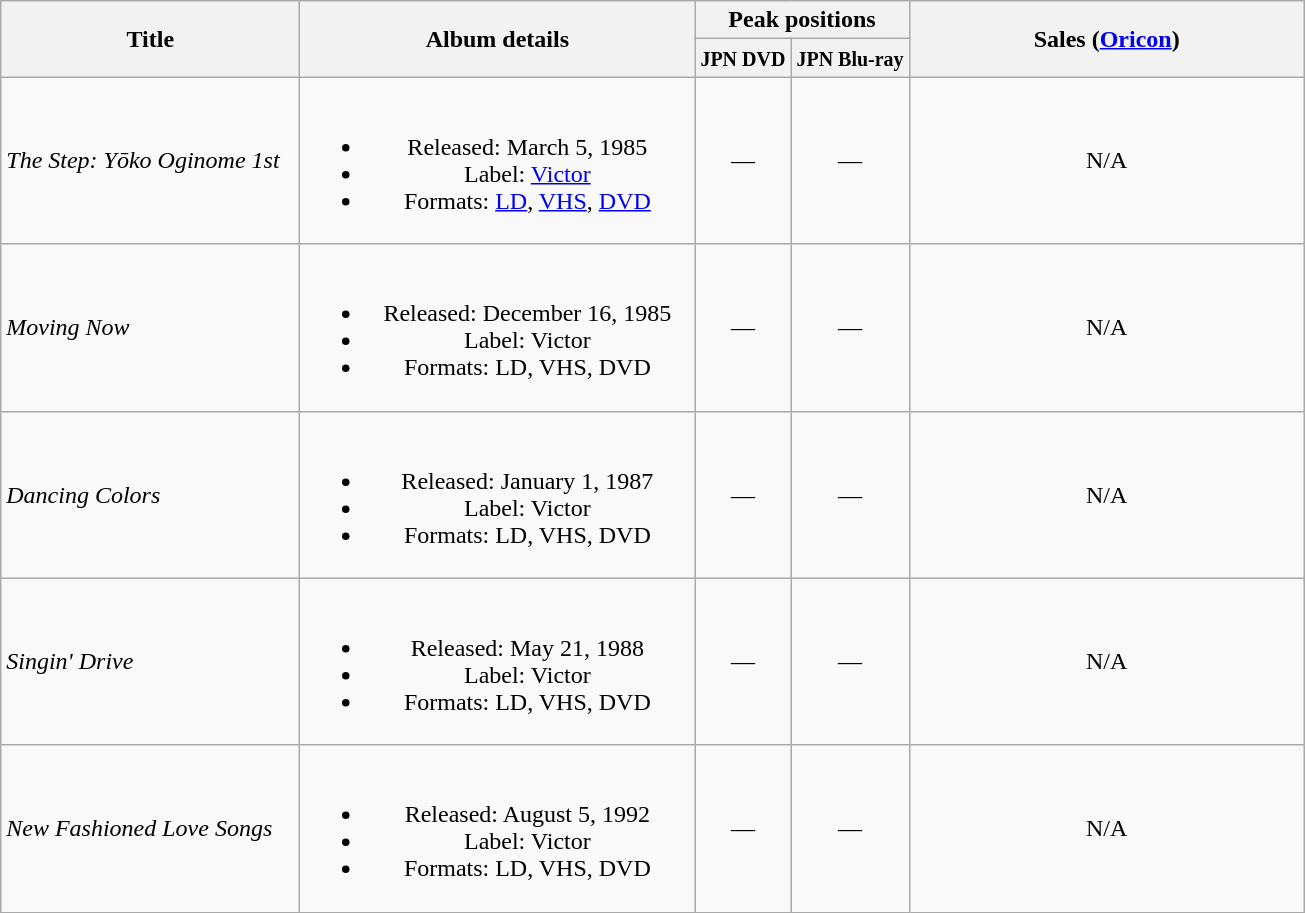<table class="wikitable plainrowheaders" style="text-align:center;">
<tr>
<th style="width:12em;" rowspan="2">Title</th>
<th style="width:16em;" rowspan="2">Album details</th>
<th colspan="2">Peak positions</th>
<th style="width:16em;" rowspan="2">Sales (<a href='#'>Oricon</a>)</th>
</tr>
<tr>
<th><small>JPN DVD</small><br></th>
<th><small>JPN Blu-ray</small><br></th>
</tr>
<tr>
<td align="left"><em>The Step: Yōko Oginome 1st</em></td>
<td><br><ul><li>Released: March 5, 1985</li><li>Label: <a href='#'>Victor</a></li><li>Formats: <a href='#'>LD</a>, <a href='#'>VHS</a>, <a href='#'>DVD</a></li></ul></td>
<td>—</td>
<td>—</td>
<td>N/A</td>
</tr>
<tr>
<td align="left"><em>Moving Now</em></td>
<td><br><ul><li>Released: December 16, 1985</li><li>Label: Victor</li><li>Formats: LD, VHS, DVD</li></ul></td>
<td>—</td>
<td>—</td>
<td>N/A</td>
</tr>
<tr>
<td align="left"><em>Dancing Colors</em></td>
<td><br><ul><li>Released: January 1, 1987</li><li>Label: Victor</li><li>Formats: LD, VHS, DVD</li></ul></td>
<td>—</td>
<td>—</td>
<td>N/A</td>
</tr>
<tr>
<td align="left"><em>Singin' Drive</em></td>
<td><br><ul><li>Released: May 21, 1988</li><li>Label: Victor</li><li>Formats: LD, VHS, DVD</li></ul></td>
<td>—</td>
<td>—</td>
<td>N/A</td>
</tr>
<tr>
<td align="left"><em>New Fashioned Love Songs</em></td>
<td><br><ul><li>Released: August 5, 1992</li><li>Label: Victor</li><li>Formats: LD, VHS, DVD</li></ul></td>
<td>—</td>
<td>—</td>
<td>N/A</td>
</tr>
</table>
